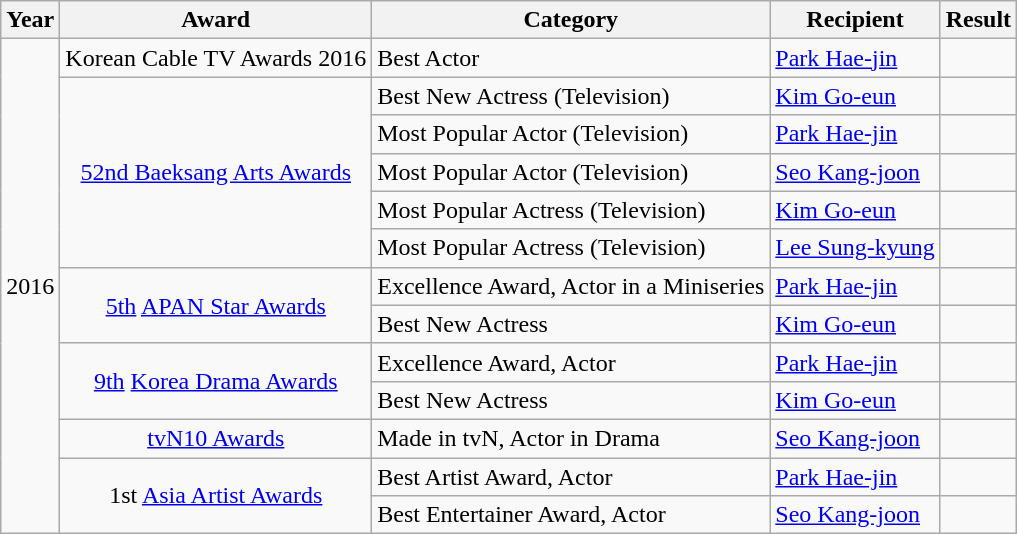<table class="wikitable">
<tr>
<th>Year</th>
<th>Award</th>
<th>Category</th>
<th>Recipient</th>
<th>Result</th>
</tr>
<tr>
<td rowspan="13">2016</td>
<td style="text-align:center;">Korean Cable TV Awards 2016</td>
<td>Best Actor</td>
<td><a href='#'>Park Hae-jin</a></td>
<td></td>
</tr>
<tr>
<td rowspan="5" style="text-align:center;"><a href='#'>52nd Baeksang Arts Awards</a></td>
<td>Best New Actress (Television)</td>
<td><a href='#'>Kim Go-eun</a></td>
<td></td>
</tr>
<tr>
<td>Most Popular Actor (Television)</td>
<td><a href='#'>Park Hae-jin</a></td>
<td></td>
</tr>
<tr>
<td>Most Popular Actor (Television)</td>
<td><a href='#'>Seo Kang-joon</a></td>
<td></td>
</tr>
<tr>
<td>Most Popular Actress (Television)</td>
<td><a href='#'>Kim Go-eun</a></td>
<td></td>
</tr>
<tr>
<td>Most Popular Actress (Television)</td>
<td><a href='#'>Lee Sung-kyung</a></td>
<td></td>
</tr>
<tr>
<td rowspan="2" style="text-align:center;"><a href='#'>5th</a> <a href='#'>APAN Star Awards</a></td>
<td>Excellence Award, Actor in a Miniseries</td>
<td><a href='#'>Park Hae-jin</a></td>
<td></td>
</tr>
<tr>
<td>Best New Actress</td>
<td><a href='#'>Kim Go-eun</a></td>
<td></td>
</tr>
<tr>
<td rowspan="2" style="text-align:center;"><a href='#'>9th</a> <a href='#'>Korea Drama Awards</a></td>
<td>Excellence Award, Actor</td>
<td><a href='#'>Park Hae-jin</a></td>
<td></td>
</tr>
<tr>
<td>Best New Actress</td>
<td><a href='#'>Kim Go-eun</a></td>
<td></td>
</tr>
<tr>
<td style="text-align:center;"><a href='#'>tvN10 Awards</a></td>
<td>Made in tvN, Actor in Drama</td>
<td><a href='#'>Seo Kang-joon</a></td>
<td></td>
</tr>
<tr>
<td rowspan="2" style="text-align:center;">1st <a href='#'>Asia Artist Awards</a></td>
<td>Best Artist Award, Actor</td>
<td><a href='#'>Park Hae-jin</a></td>
<td></td>
</tr>
<tr>
<td>Best Entertainer Award, Actor</td>
<td><a href='#'>Seo Kang-joon</a></td>
<td></td>
</tr>
</table>
